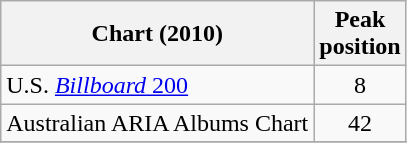<table class="wikitable sortable">
<tr>
<th>Chart (2010)</th>
<th>Peak<br>position</th>
</tr>
<tr>
<td align="left">U.S. <a href='#'><em>Billboard</em> 200</a></td>
<td style="text-align:center;">8</td>
</tr>
<tr>
<td align="left">Australian ARIA Albums Chart</td>
<td style="text-align:center;">42</td>
</tr>
<tr>
</tr>
</table>
